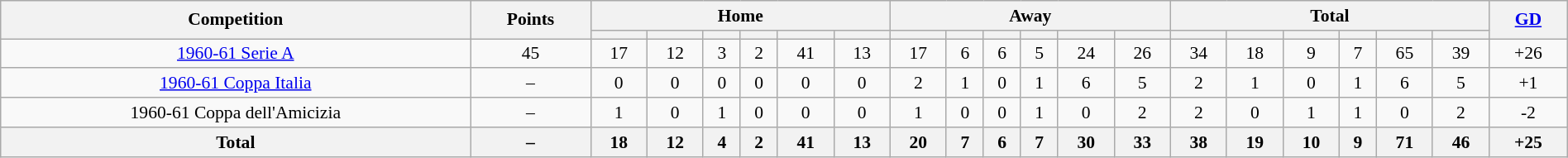<table class="wikitable" style="font-size:90%;width:100%;margin:auto;clear:both;text-align:center;">
<tr>
<th rowspan="2">Competition</th>
<th rowspan="2">Points</th>
<th colspan="6">Home</th>
<th colspan="6">Away</th>
<th colspan="6">Total</th>
<th rowspan="2"><a href='#'>GD</a></th>
</tr>
<tr>
<th></th>
<th></th>
<th></th>
<th></th>
<th></th>
<th></th>
<th></th>
<th></th>
<th></th>
<th></th>
<th></th>
<th></th>
<th></th>
<th></th>
<th></th>
<th></th>
<th></th>
<th></th>
</tr>
<tr>
<td><a href='#'>1960-61 Serie A</a></td>
<td>45</td>
<td>17</td>
<td>12</td>
<td>3</td>
<td>2</td>
<td>41</td>
<td>13</td>
<td>17</td>
<td>6</td>
<td>6</td>
<td>5</td>
<td>24</td>
<td>26</td>
<td>34</td>
<td>18</td>
<td>9</td>
<td>7</td>
<td>65</td>
<td>39</td>
<td>+26</td>
</tr>
<tr>
<td><a href='#'>1960-61 Coppa Italia</a></td>
<td>–</td>
<td>0</td>
<td>0</td>
<td>0</td>
<td>0</td>
<td>0</td>
<td>0</td>
<td>2</td>
<td>1</td>
<td>0</td>
<td>1</td>
<td>6</td>
<td>5</td>
<td>2</td>
<td>1</td>
<td>0</td>
<td>1</td>
<td>6</td>
<td>5</td>
<td>+1</td>
</tr>
<tr>
<td>1960-61 Coppa dell'Amicizia</td>
<td>–</td>
<td>1</td>
<td>0</td>
<td>1</td>
<td>0</td>
<td>0</td>
<td>0</td>
<td>1</td>
<td>0</td>
<td>0</td>
<td>1</td>
<td>0</td>
<td>2</td>
<td>2</td>
<td>0</td>
<td>1</td>
<td>1</td>
<td>0</td>
<td>2</td>
<td>-2</td>
</tr>
<tr>
<th>Total</th>
<th>–</th>
<th>18</th>
<th>12</th>
<th>4</th>
<th>2</th>
<th>41</th>
<th>13</th>
<th>20</th>
<th>7</th>
<th>6</th>
<th>7</th>
<th>30</th>
<th>33</th>
<th>38</th>
<th>19</th>
<th>10</th>
<th>9</th>
<th>71</th>
<th>46</th>
<th>+25</th>
</tr>
</table>
